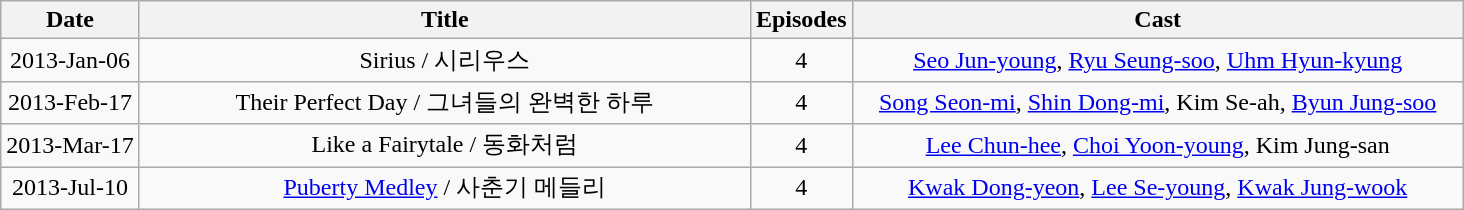<table class="wikitable">
<tr>
<th width=85>Date</th>
<th width=400>Title</th>
<th width=20>Episodes</th>
<th width=400>Cast</th>
</tr>
<tr align=center>
<td>2013-Jan-06</td>
<td>Sirius / 시리우스</td>
<td>4</td>
<td><a href='#'>Seo Jun-young</a>, <a href='#'>Ryu Seung-soo</a>, <a href='#'>Uhm Hyun-kyung</a></td>
</tr>
<tr align=center>
<td>2013-Feb-17</td>
<td>Their Perfect Day / 그녀들의 완벽한 하루</td>
<td>4</td>
<td><a href='#'>Song Seon-mi</a>, <a href='#'>Shin Dong-mi</a>, Kim Se-ah, <a href='#'>Byun Jung-soo</a></td>
</tr>
<tr align=center>
<td>2013-Mar-17</td>
<td>Like a Fairytale / 동화처럼</td>
<td>4</td>
<td><a href='#'>Lee Chun-hee</a>, <a href='#'>Choi Yoon-young</a>, Kim Jung-san</td>
</tr>
<tr align=center>
<td>2013-Jul-10</td>
<td><a href='#'>Puberty Medley</a> / 사춘기 메들리</td>
<td>4</td>
<td><a href='#'>Kwak Dong-yeon</a>, <a href='#'>Lee Se-young</a>, <a href='#'>Kwak Jung-wook</a></td>
</tr>
</table>
